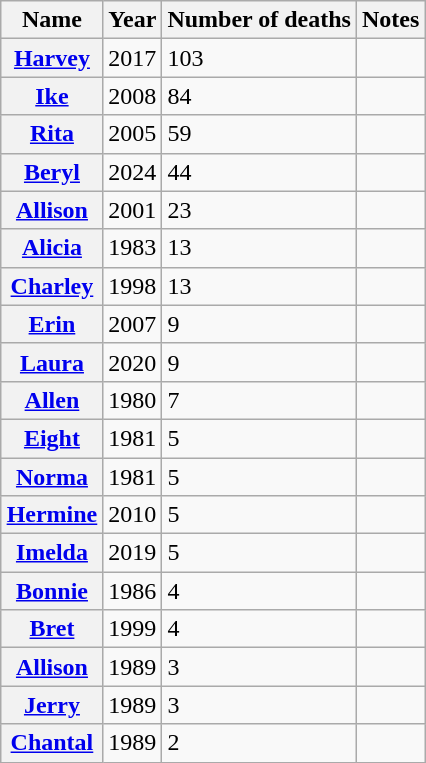<table class="wikitable sortable plainrowheaders" style="margin:1em auto;">
<tr>
<th scope="col">Name</th>
<th scope="col">Year</th>
<th scope="col">Number of deaths</th>
<th scope="col" class="unsortable">Notes</th>
</tr>
<tr>
<th scope="row"><a href='#'>Harvey</a></th>
<td>2017</td>
<td>103</td>
<td></td>
</tr>
<tr>
<th scope="row"><a href='#'>Ike</a></th>
<td>2008</td>
<td>84</td>
<td></td>
</tr>
<tr>
<th scope="row"><a href='#'>Rita</a></th>
<td>2005</td>
<td>59</td>
<td></td>
</tr>
<tr>
<th scope="row"><a href='#'>Beryl</a></th>
<td>2024</td>
<td>44</td>
<td></td>
</tr>
<tr>
<th scope="row"><a href='#'>Allison</a></th>
<td>2001</td>
<td>23</td>
<td></td>
</tr>
<tr>
<th scope="row"><a href='#'>Alicia</a></th>
<td>1983</td>
<td>13</td>
<td></td>
</tr>
<tr>
<th scope="row"><a href='#'>Charley</a></th>
<td>1998</td>
<td>13</td>
<td></td>
</tr>
<tr>
<th scope="row"><a href='#'>Erin</a></th>
<td>2007</td>
<td>9</td>
<td></td>
</tr>
<tr>
<th scope="row"><a href='#'>Laura</a></th>
<td>2020</td>
<td>9</td>
<td></td>
</tr>
<tr>
<th scope="row"><a href='#'>Allen</a></th>
<td>1980</td>
<td>7</td>
<td></td>
</tr>
<tr>
<th scope="row"><a href='#'>Eight</a></th>
<td>1981</td>
<td>5</td>
<td></td>
</tr>
<tr>
<th scope="row"><a href='#'>Norma</a></th>
<td>1981</td>
<td>5</td>
<td></td>
</tr>
<tr>
<th scope="row"><a href='#'>Hermine</a></th>
<td>2010</td>
<td>5</td>
<td></td>
</tr>
<tr>
<th scope="row"><a href='#'>Imelda</a></th>
<td>2019</td>
<td>5</td>
<td></td>
</tr>
<tr>
<th scope="row"><a href='#'>Bonnie</a></th>
<td>1986</td>
<td>4</td>
<td></td>
</tr>
<tr>
<th scope="row"><a href='#'>Bret</a></th>
<td>1999</td>
<td>4</td>
<td></td>
</tr>
<tr>
<th scope="row"><a href='#'>Allison</a></th>
<td>1989</td>
<td>3</td>
<td></td>
</tr>
<tr>
<th scope="row"><a href='#'>Jerry</a></th>
<td>1989</td>
<td>3</td>
<td></td>
</tr>
<tr>
<th scope="row"><a href='#'>Chantal</a></th>
<td>1989</td>
<td>2</td>
<td></td>
</tr>
</table>
